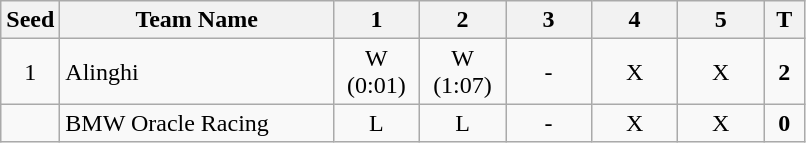<table class="wikitable" style="text-align:center">
<tr>
<th width=20>Seed</th>
<th width=175>Team Name</th>
<th width=50 style="text-align:center;" abbr="Race1">1</th>
<th width=50 abbr="Race2">2</th>
<th width=50 abbr="Race3">3</th>
<th width=50 abbr="Race4">4</th>
<th width=50 abbr="Race5">5</th>
<th width=20 abbr="Points">T</th>
</tr>
<tr>
<td>1</td>
<td style="text-align:left;"> Alinghi</td>
<td>W (0:01)</td>
<td>W (1:07)</td>
<td>-</td>
<td>X</td>
<td>X</td>
<td><strong>2</strong></td>
</tr>
<tr>
<td></td>
<td style="text-align:left;"> BMW Oracle Racing</td>
<td>L</td>
<td>L</td>
<td>-</td>
<td>X</td>
<td>X</td>
<td><strong>0</strong></td>
</tr>
</table>
